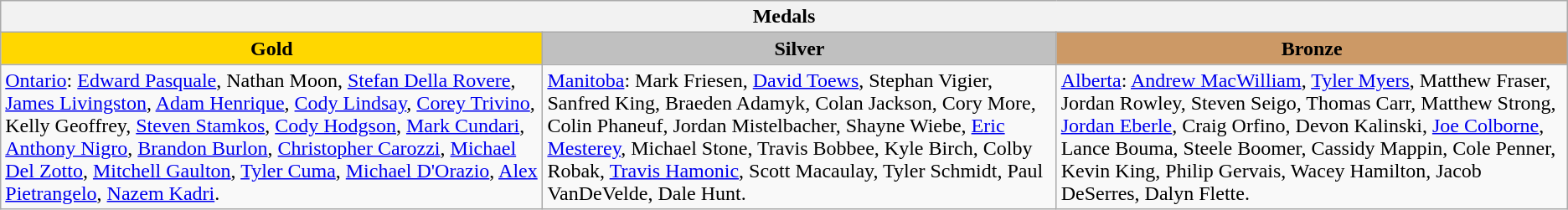<table class="wikitable">
<tr>
<th colspan=3 align="center">Medals</th>
</tr>
<tr>
<th style="background-color:gold;">Gold</th>
<th style="background-color:silver;">Silver</th>
<th style="background-color:#CC9966;">Bronze</th>
</tr>
<tr valign=top>
<td> <a href='#'>Ontario</a>: <a href='#'>Edward Pasquale</a>, Nathan Moon, <a href='#'>Stefan Della Rovere</a>, <a href='#'>James Livingston</a>, <a href='#'>Adam Henrique</a>, <a href='#'>Cody Lindsay</a>, <a href='#'>Corey Trivino</a>, Kelly Geoffrey, <a href='#'>Steven Stamkos</a>, <a href='#'>Cody Hodgson</a>, <a href='#'>Mark Cundari</a>, <a href='#'>Anthony Nigro</a>, <a href='#'>Brandon Burlon</a>, <a href='#'>Christopher Carozzi</a>, <a href='#'>Michael Del Zotto</a>, <a href='#'>Mitchell Gaulton</a>, <a href='#'>Tyler Cuma</a>, <a href='#'>Michael D'Orazio</a>, <a href='#'>Alex Pietrangelo</a>, <a href='#'>Nazem Kadri</a>.</td>
<td> <a href='#'>Manitoba</a>: Mark Friesen, <a href='#'>David Toews</a>, Stephan Vigier, Sanfred King, Braeden Adamyk, Colan Jackson, Cory More, Colin Phaneuf, Jordan Mistelbacher, Shayne Wiebe, <a href='#'>Eric Mesterey</a>, Michael Stone, Travis Bobbee, Kyle Birch, Colby Robak, <a href='#'>Travis Hamonic</a>, Scott Macaulay, Tyler Schmidt, Paul VanDeVelde, Dale Hunt.</td>
<td> <a href='#'>Alberta</a>: <a href='#'>Andrew MacWilliam</a>, <a href='#'>Tyler Myers</a>, Matthew Fraser, Jordan Rowley, Steven Seigo, Thomas Carr, Matthew Strong, <a href='#'>Jordan Eberle</a>, Craig Orfino, Devon Kalinski, <a href='#'>Joe Colborne</a>, Lance Bouma, Steele Boomer, Cassidy Mappin, Cole Penner, Kevin King, Philip Gervais, Wacey Hamilton, Jacob DeSerres, Dalyn Flette.</td>
</tr>
</table>
